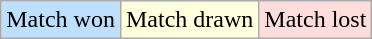<table class="wikitable">
<tr>
<td bgcolor="#bfdfff">Match won</td>
<td bgcolor="#ffffdd">Match drawn</td>
<td bgcolor="#ffdddd">Match lost</td>
</tr>
</table>
